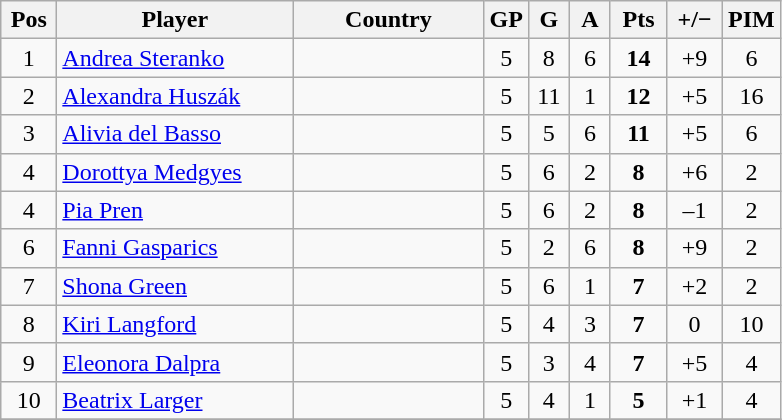<table class="wikitable sortable" style="text-align: center;">
<tr>
<th width=30>Pos</th>
<th width=150>Player</th>
<th width=120>Country</th>
<th width=20>GP</th>
<th width=20>G</th>
<th width=20>A</th>
<th width=30>Pts</th>
<th width=30>+/−</th>
<th width=30>PIM</th>
</tr>
<tr>
<td>1</td>
<td align=left><a href='#'>Andrea Steranko</a></td>
<td align=left></td>
<td>5</td>
<td>8</td>
<td>6</td>
<td><strong>14</strong></td>
<td>+9</td>
<td>6</td>
</tr>
<tr>
<td>2</td>
<td align=left><a href='#'>Alexandra Huszák</a></td>
<td align=left></td>
<td>5</td>
<td>11</td>
<td>1</td>
<td><strong>12</strong></td>
<td>+5</td>
<td>16</td>
</tr>
<tr>
<td>3</td>
<td align=left><a href='#'>Alivia del Basso</a></td>
<td align=left></td>
<td>5</td>
<td>5</td>
<td>6</td>
<td><strong>11</strong></td>
<td>+5</td>
<td>6</td>
</tr>
<tr>
<td>4</td>
<td align=left><a href='#'>Dorottya Medgyes</a></td>
<td align=left></td>
<td>5</td>
<td>6</td>
<td>2</td>
<td><strong>8</strong></td>
<td>+6</td>
<td>2</td>
</tr>
<tr>
<td>4</td>
<td align=left><a href='#'>Pia Pren</a></td>
<td align=left></td>
<td>5</td>
<td>6</td>
<td>2</td>
<td><strong>8</strong></td>
<td>–1</td>
<td>2</td>
</tr>
<tr>
<td>6</td>
<td align=left><a href='#'>Fanni Gasparics</a></td>
<td align=left></td>
<td>5</td>
<td>2</td>
<td>6</td>
<td><strong>8</strong></td>
<td>+9</td>
<td>2</td>
</tr>
<tr>
<td>7</td>
<td align=left><a href='#'>Shona Green</a></td>
<td align=left></td>
<td>5</td>
<td>6</td>
<td>1</td>
<td><strong>7</strong></td>
<td>+2</td>
<td>2</td>
</tr>
<tr>
<td>8</td>
<td align=left><a href='#'>Kiri Langford</a></td>
<td align=left></td>
<td>5</td>
<td>4</td>
<td>3</td>
<td><strong>7</strong></td>
<td>0</td>
<td>10</td>
</tr>
<tr>
<td>9</td>
<td align=left><a href='#'>Eleonora Dalpra</a></td>
<td align=left></td>
<td>5</td>
<td>3</td>
<td>4</td>
<td><strong>7</strong></td>
<td>+5</td>
<td>4</td>
</tr>
<tr>
<td>10</td>
<td align=left><a href='#'>Beatrix Larger</a></td>
<td align=left></td>
<td>5</td>
<td>4</td>
<td>1</td>
<td><strong>5</strong></td>
<td>+1</td>
<td>4</td>
</tr>
<tr>
</tr>
</table>
